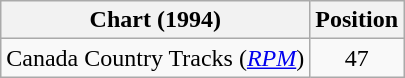<table class="wikitable sortable">
<tr>
<th scope="col">Chart (1994)</th>
<th scope="col">Position</th>
</tr>
<tr>
<td>Canada Country Tracks (<em><a href='#'>RPM</a></em>)</td>
<td align="center">47</td>
</tr>
</table>
